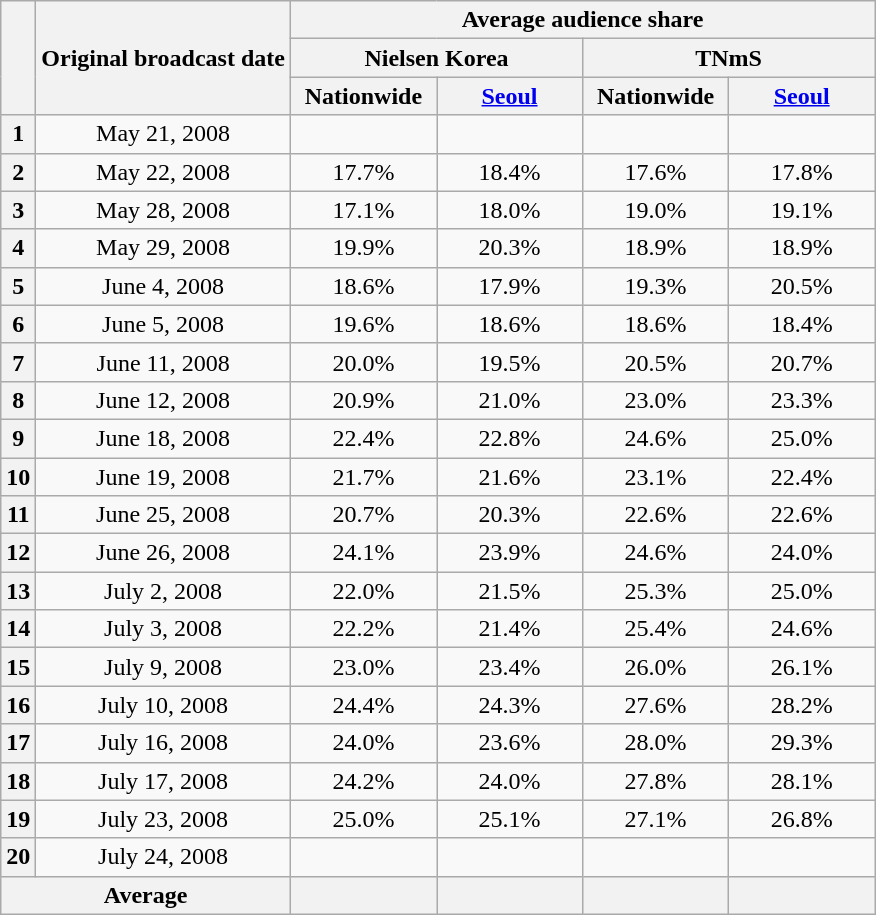<table class=wikitable style="text-align:center">
<tr>
<th rowspan="3"></th>
<th rowspan="3">Original broadcast date</th>
<th colspan="4">Average audience share</th>
</tr>
<tr>
<th colspan="2">Nielsen Korea</th>
<th colspan="2">TNmS</th>
</tr>
<tr>
<th width="90">Nationwide</th>
<th width="90"><a href='#'>Seoul</a></th>
<th width="90">Nationwide</th>
<th width="90"><a href='#'>Seoul</a></th>
</tr>
<tr>
<th>1</th>
<td>May 21, 2008</td>
<td><strong></strong></td>
<td><strong></strong></td>
<td><strong></strong></td>
<td><strong></strong></td>
</tr>
<tr>
<th>2</th>
<td>May 22, 2008</td>
<td>17.7%</td>
<td>18.4%</td>
<td>17.6%</td>
<td>17.8%</td>
</tr>
<tr>
<th>3</th>
<td>May 28, 2008</td>
<td>17.1%</td>
<td>18.0%</td>
<td>19.0%</td>
<td>19.1%</td>
</tr>
<tr>
<th>4</th>
<td>May 29, 2008</td>
<td>19.9%</td>
<td>20.3%</td>
<td>18.9%</td>
<td>18.9%</td>
</tr>
<tr>
<th>5</th>
<td>June 4, 2008</td>
<td>18.6%</td>
<td>17.9%</td>
<td>19.3%</td>
<td>20.5%</td>
</tr>
<tr>
<th>6</th>
<td>June 5, 2008</td>
<td>19.6%</td>
<td>18.6%</td>
<td>18.6%</td>
<td>18.4%</td>
</tr>
<tr>
<th>7</th>
<td>June 11, 2008</td>
<td>20.0%</td>
<td>19.5%</td>
<td>20.5%</td>
<td>20.7%</td>
</tr>
<tr>
<th>8</th>
<td>June 12, 2008</td>
<td>20.9%</td>
<td>21.0%</td>
<td>23.0%</td>
<td>23.3%</td>
</tr>
<tr>
<th>9</th>
<td>June 18, 2008</td>
<td>22.4%</td>
<td>22.8%</td>
<td>24.6%</td>
<td>25.0%</td>
</tr>
<tr>
<th>10</th>
<td>June 19, 2008</td>
<td>21.7%</td>
<td>21.6%</td>
<td>23.1%</td>
<td>22.4%</td>
</tr>
<tr>
<th>11</th>
<td>June 25, 2008</td>
<td>20.7%</td>
<td>20.3%</td>
<td>22.6%</td>
<td>22.6%</td>
</tr>
<tr>
<th>12</th>
<td>June 26, 2008</td>
<td>24.1%</td>
<td>23.9%</td>
<td>24.6%</td>
<td>24.0%</td>
</tr>
<tr>
<th>13</th>
<td>July 2, 2008</td>
<td>22.0%</td>
<td>21.5%</td>
<td>25.3%</td>
<td>25.0%</td>
</tr>
<tr>
<th>14</th>
<td>July 3, 2008</td>
<td>22.2%</td>
<td>21.4%</td>
<td>25.4%</td>
<td>24.6%</td>
</tr>
<tr>
<th>15</th>
<td>July 9, 2008</td>
<td>23.0%</td>
<td>23.4%</td>
<td>26.0%</td>
<td>26.1%</td>
</tr>
<tr>
<th>16</th>
<td>July 10, 2008</td>
<td>24.4%</td>
<td>24.3%</td>
<td>27.6%</td>
<td>28.2%</td>
</tr>
<tr>
<th>17</th>
<td>July 16, 2008</td>
<td>24.0%</td>
<td>23.6%</td>
<td>28.0%</td>
<td>29.3%</td>
</tr>
<tr>
<th>18</th>
<td>July 17, 2008</td>
<td>24.2%</td>
<td>24.0%</td>
<td>27.8%</td>
<td>28.1%</td>
</tr>
<tr>
<th>19</th>
<td>July 23, 2008</td>
<td>25.0%</td>
<td>25.1%</td>
<td>27.1%</td>
<td>26.8%</td>
</tr>
<tr>
<th>20</th>
<td>July 24, 2008</td>
<td><strong></strong></td>
<td><strong></strong></td>
<td><strong></strong></td>
<td><strong></strong></td>
</tr>
<tr>
<th colspan="2">Average</th>
<th></th>
<th></th>
<th></th>
<th></th>
</tr>
</table>
